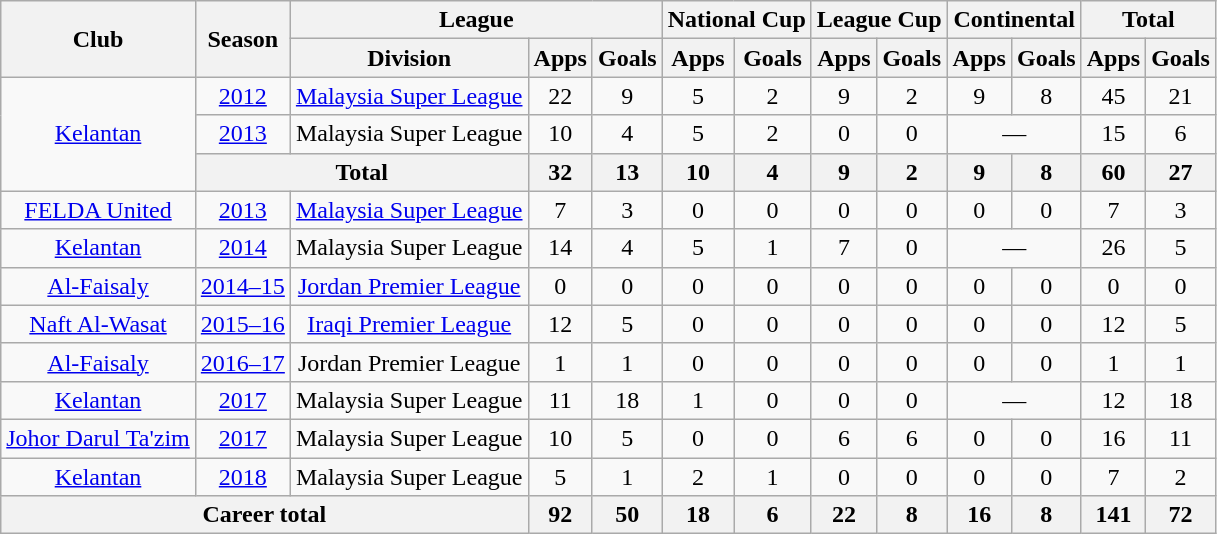<table class=wikitable style="text-align:center">
<tr>
<th rowspan=2>Club</th>
<th rowspan=2>Season</th>
<th colspan=3>League</th>
<th colspan=2>National Cup</th>
<th colspan=2>League Cup</th>
<th colspan=2>Continental</th>
<th colspan=2>Total</th>
</tr>
<tr>
<th>Division</th>
<th>Apps</th>
<th>Goals</th>
<th>Apps</th>
<th>Goals</th>
<th>Apps</th>
<th>Goals</th>
<th>Apps</th>
<th>Goals</th>
<th>Apps</th>
<th>Goals</th>
</tr>
<tr>
<td rowspan="3"><a href='#'>Kelantan</a></td>
<td><a href='#'>2012</a></td>
<td><a href='#'>Malaysia Super League</a></td>
<td>22</td>
<td>9</td>
<td>5</td>
<td>2</td>
<td>9</td>
<td>2</td>
<td>9</td>
<td>8</td>
<td>45</td>
<td>21</td>
</tr>
<tr>
<td><a href='#'>2013</a></td>
<td>Malaysia Super League</td>
<td>10</td>
<td>4</td>
<td>5</td>
<td>2</td>
<td>0</td>
<td>0</td>
<td colspan="2">—</td>
<td>15</td>
<td>6</td>
</tr>
<tr>
<th colspan=2>Total</th>
<th>32</th>
<th>13</th>
<th>10</th>
<th>4</th>
<th>9</th>
<th>2</th>
<th>9</th>
<th>8</th>
<th>60</th>
<th>27</th>
</tr>
<tr>
<td><a href='#'>FELDA United</a></td>
<td><a href='#'>2013</a></td>
<td><a href='#'>Malaysia Super League</a></td>
<td>7</td>
<td>3</td>
<td>0</td>
<td>0</td>
<td>0</td>
<td>0</td>
<td>0</td>
<td>0</td>
<td>7</td>
<td>3</td>
</tr>
<tr>
<td><a href='#'>Kelantan</a></td>
<td><a href='#'>2014</a></td>
<td>Malaysia Super League</td>
<td>14</td>
<td>4</td>
<td>5</td>
<td>1</td>
<td>7</td>
<td>0</td>
<td colspan="2">—</td>
<td>26</td>
<td>5</td>
</tr>
<tr>
<td><a href='#'>Al-Faisaly</a></td>
<td><a href='#'>2014–15</a></td>
<td><a href='#'>Jordan Premier League</a></td>
<td>0</td>
<td>0</td>
<td>0</td>
<td>0</td>
<td>0</td>
<td>0</td>
<td>0</td>
<td>0</td>
<td>0</td>
<td>0</td>
</tr>
<tr>
<td><a href='#'>Naft Al-Wasat</a></td>
<td><a href='#'>2015–16</a></td>
<td><a href='#'>Iraqi Premier League</a></td>
<td>12</td>
<td>5</td>
<td>0</td>
<td>0</td>
<td>0</td>
<td>0</td>
<td>0</td>
<td>0</td>
<td>12</td>
<td>5</td>
</tr>
<tr>
<td><a href='#'>Al-Faisaly</a></td>
<td><a href='#'>2016–17</a></td>
<td>Jordan Premier League</td>
<td>1</td>
<td>1</td>
<td>0</td>
<td>0</td>
<td>0</td>
<td>0</td>
<td>0</td>
<td>0</td>
<td>1</td>
<td>1</td>
</tr>
<tr>
<td><a href='#'>Kelantan</a></td>
<td><a href='#'>2017</a></td>
<td>Malaysia Super League</td>
<td>11</td>
<td>18</td>
<td>1</td>
<td>0</td>
<td>0</td>
<td>0</td>
<td colspan="2">—</td>
<td>12</td>
<td>18</td>
</tr>
<tr>
<td><a href='#'>Johor Darul Ta'zim</a></td>
<td><a href='#'>2017</a></td>
<td>Malaysia Super League</td>
<td>10</td>
<td>5</td>
<td>0</td>
<td>0</td>
<td>6</td>
<td>6</td>
<td>0</td>
<td>0</td>
<td>16</td>
<td>11</td>
</tr>
<tr>
<td><a href='#'>Kelantan</a></td>
<td><a href='#'>2018</a></td>
<td>Malaysia Super League</td>
<td>5</td>
<td>1</td>
<td>2</td>
<td>1</td>
<td>0</td>
<td>0</td>
<td>0</td>
<td>0</td>
<td>7</td>
<td>2</td>
</tr>
<tr>
<th colspan=3>Career total</th>
<th>92</th>
<th>50</th>
<th>18</th>
<th>6</th>
<th>22</th>
<th>8</th>
<th>16</th>
<th>8</th>
<th>141</th>
<th>72</th>
</tr>
</table>
